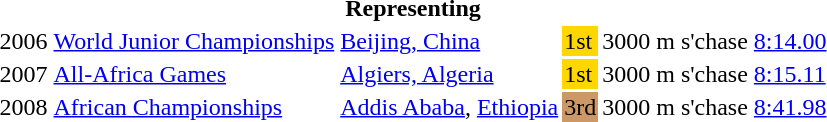<table>
<tr>
<th colspan="6">Representing </th>
</tr>
<tr>
<td>2006</td>
<td><a href='#'>World Junior Championships</a></td>
<td><a href='#'>Beijing, China</a></td>
<td bgcolor="gold">1st</td>
<td>3000 m s'chase</td>
<td><a href='#'>8:14.00</a></td>
</tr>
<tr>
<td>2007</td>
<td><a href='#'>All-Africa Games</a></td>
<td><a href='#'>Algiers, Algeria</a></td>
<td bgcolor="gold">1st</td>
<td>3000 m s'chase</td>
<td><a href='#'>8:15.11</a></td>
</tr>
<tr>
<td>2008</td>
<td><a href='#'>African Championships</a></td>
<td><a href='#'>Addis Ababa</a>, <a href='#'>Ethiopia</a></td>
<td bgcolor="cc9966">3rd</td>
<td>3000 m s'chase</td>
<td><a href='#'>8:41.98</a></td>
</tr>
</table>
